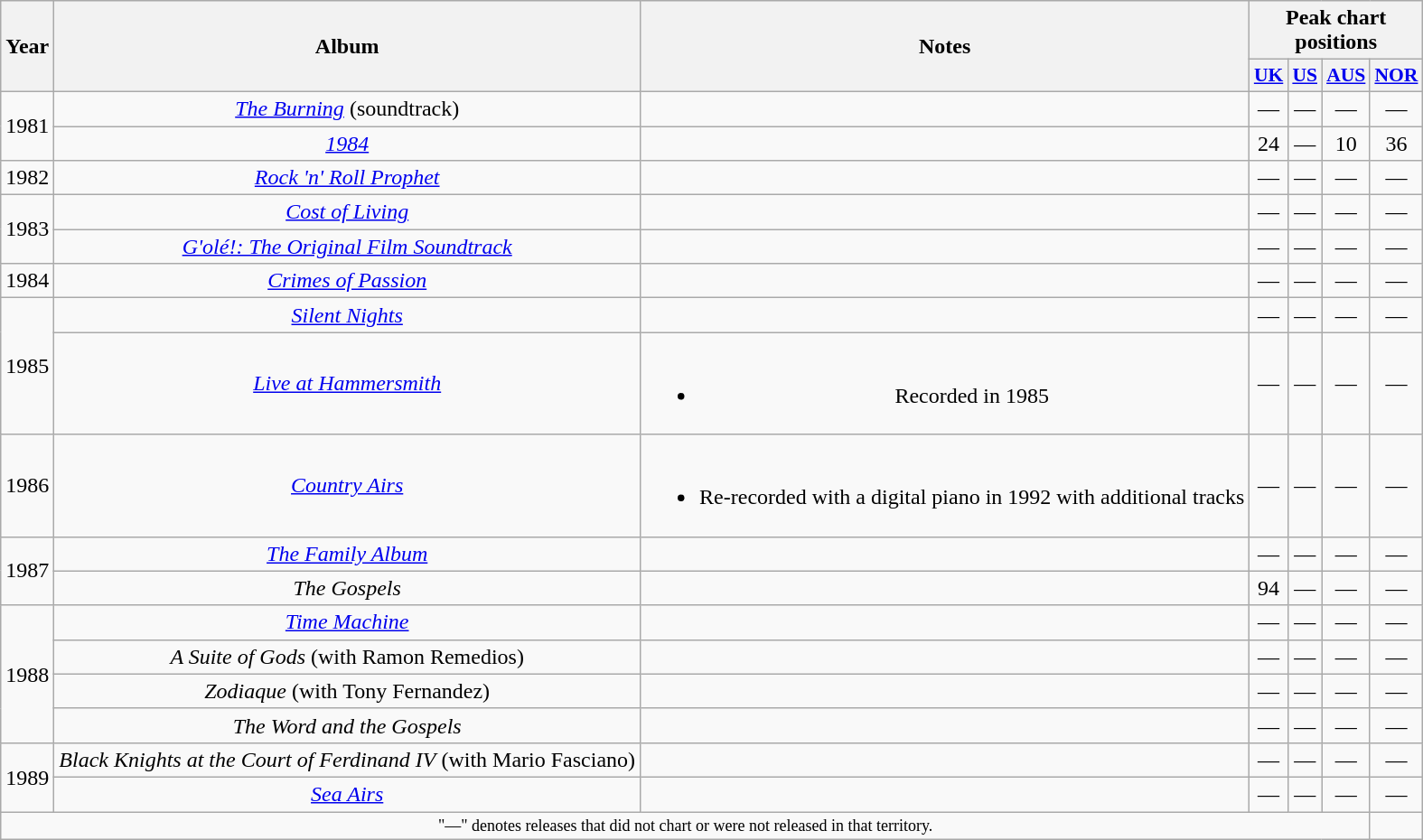<table class="wikitable plainrowheaders" style="text-align:center;">
<tr>
<th rowspan=2 width="1em">Year</th>
<th rowspan=2>Album</th>
<th rowspan=2>Notes</th>
<th colspan=4>Peak chart positions</th>
</tr>
<tr>
<th style="width:1em;font-size:90%"><a href='#'>UK</a><br></th>
<th style="width:1em;font-size:90%"><a href='#'>US</a><br></th>
<th style="width:1em;font-size:90%"><a href='#'>AUS</a><br></th>
<th style="width:1em;font-size:90%"><a href='#'>NOR</a><br></th>
</tr>
<tr>
<td rowspan=2>1981</td>
<td><em><a href='#'>The Burning</a></em> (soundtrack)</td>
<td></td>
<td>—</td>
<td>—</td>
<td>—</td>
<td>—</td>
</tr>
<tr>
<td><em><a href='#'>1984</a></em></td>
<td></td>
<td>24</td>
<td>—</td>
<td>10</td>
<td>36</td>
</tr>
<tr>
<td>1982</td>
<td><em><a href='#'>Rock 'n' Roll Prophet</a></em></td>
<td></td>
<td>—</td>
<td>—</td>
<td>—</td>
<td>—</td>
</tr>
<tr>
<td rowspan=2>1983</td>
<td><em><a href='#'>Cost of Living</a></em></td>
<td></td>
<td>—</td>
<td>—</td>
<td>—</td>
<td>—</td>
</tr>
<tr>
<td><em><a href='#'>G'olé!: The Original Film Soundtrack</a></em></td>
<td></td>
<td>—</td>
<td>—</td>
<td>—</td>
<td>—</td>
</tr>
<tr>
<td>1984</td>
<td><em><a href='#'>Crimes of Passion</a></em></td>
<td></td>
<td>—</td>
<td>—</td>
<td>—</td>
<td>—</td>
</tr>
<tr>
<td rowspan=2>1985</td>
<td><em><a href='#'>Silent Nights</a></em></td>
<td></td>
<td>—</td>
<td>—</td>
<td>—</td>
<td>—</td>
</tr>
<tr>
<td><em><a href='#'>Live at Hammersmith</a></em></td>
<td><br><ul><li>Recorded in 1985</li></ul></td>
<td>—</td>
<td>—</td>
<td>—</td>
<td>—</td>
</tr>
<tr>
<td>1986</td>
<td><em><a href='#'>Country Airs</a></em></td>
<td><br><ul><li>Re-recorded with a digital piano in 1992 with additional tracks</li></ul></td>
<td>—</td>
<td>—</td>
<td>—</td>
<td>—</td>
</tr>
<tr>
<td rowspan=2>1987</td>
<td><em><a href='#'>The Family Album</a></em></td>
<td></td>
<td>—</td>
<td>—</td>
<td>—</td>
<td>—</td>
</tr>
<tr>
<td><em>The Gospels</em></td>
<td></td>
<td>94</td>
<td>—</td>
<td>—</td>
<td>—</td>
</tr>
<tr>
<td rowspan=4>1988</td>
<td><em><a href='#'>Time Machine</a></em></td>
<td></td>
<td>—</td>
<td>—</td>
<td>—</td>
<td>—</td>
</tr>
<tr>
<td><em>A Suite of Gods</em> (with Ramon Remedios)</td>
<td></td>
<td>—</td>
<td>—</td>
<td>—</td>
<td>—</td>
</tr>
<tr>
<td><em>Zodiaque</em> (with Tony Fernandez)</td>
<td></td>
<td>—</td>
<td>—</td>
<td>—</td>
<td>—</td>
</tr>
<tr>
<td><em>The Word and the Gospels</em></td>
<td></td>
<td>—</td>
<td>—</td>
<td>—</td>
<td>—</td>
</tr>
<tr>
<td rowspan=2>1989</td>
<td><em>Black Knights at the Court of Ferdinand IV</em> (with Mario Fasciano)</td>
<td></td>
<td>—</td>
<td>—</td>
<td>—</td>
<td>—</td>
</tr>
<tr>
<td><em><a href='#'>Sea Airs</a></em></td>
<td></td>
<td>—</td>
<td>—</td>
<td>—</td>
<td>—</td>
</tr>
<tr>
<td colspan="6" style="text-align:center; font-size:9pt;">"—" denotes releases that did not chart or were not released in that territory.</td>
</tr>
</table>
